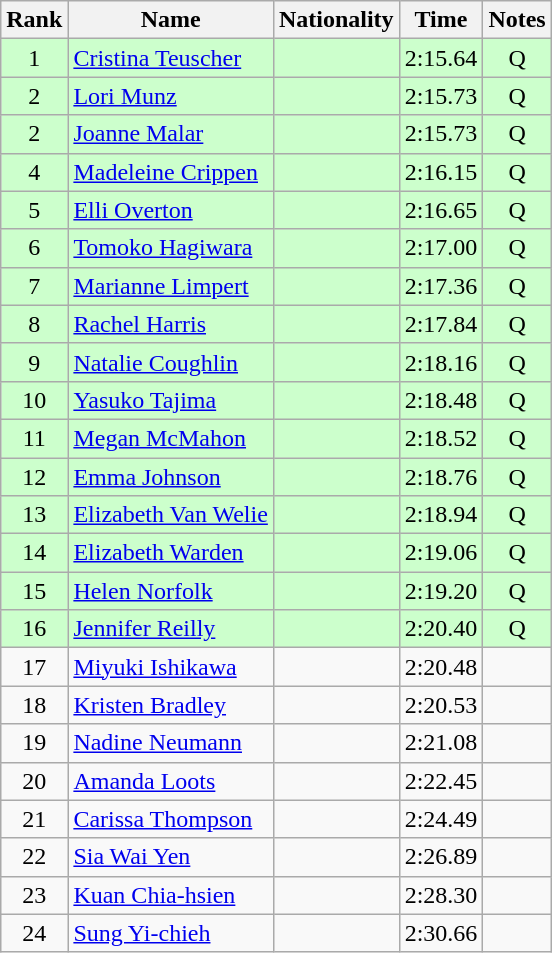<table class="wikitable sortable" style="text-align:center">
<tr>
<th>Rank</th>
<th>Name</th>
<th>Nationality</th>
<th>Time</th>
<th>Notes</th>
</tr>
<tr bgcolor=ccffcc>
<td>1</td>
<td align=left><a href='#'>Cristina Teuscher</a></td>
<td align=left></td>
<td>2:15.64</td>
<td>Q</td>
</tr>
<tr bgcolor=ccffcc>
<td>2</td>
<td align=left><a href='#'>Lori Munz</a></td>
<td align=left></td>
<td>2:15.73</td>
<td>Q</td>
</tr>
<tr bgcolor=ccffcc>
<td>2</td>
<td align=left><a href='#'>Joanne Malar</a></td>
<td align=left></td>
<td>2:15.73</td>
<td>Q</td>
</tr>
<tr bgcolor=ccffcc>
<td>4</td>
<td align=left><a href='#'>Madeleine Crippen</a></td>
<td align=left></td>
<td>2:16.15</td>
<td>Q</td>
</tr>
<tr bgcolor=ccffcc>
<td>5</td>
<td align=left><a href='#'>Elli Overton</a></td>
<td align=left></td>
<td>2:16.65</td>
<td>Q</td>
</tr>
<tr bgcolor=ccffcc>
<td>6</td>
<td align=left><a href='#'>Tomoko Hagiwara</a></td>
<td align=left></td>
<td>2:17.00</td>
<td>Q</td>
</tr>
<tr bgcolor=ccffcc>
<td>7</td>
<td align=left><a href='#'>Marianne Limpert</a></td>
<td align=left></td>
<td>2:17.36</td>
<td>Q</td>
</tr>
<tr bgcolor=ccffcc>
<td>8</td>
<td align=left><a href='#'>Rachel Harris</a></td>
<td align=left></td>
<td>2:17.84</td>
<td>Q</td>
</tr>
<tr bgcolor=ccffcc>
<td>9</td>
<td align=left><a href='#'>Natalie Coughlin</a></td>
<td align=left></td>
<td>2:18.16</td>
<td>Q</td>
</tr>
<tr bgcolor=ccffcc>
<td>10</td>
<td align=left><a href='#'>Yasuko Tajima</a></td>
<td align=left></td>
<td>2:18.48</td>
<td>Q</td>
</tr>
<tr bgcolor=ccffcc>
<td>11</td>
<td align=left><a href='#'>Megan McMahon</a></td>
<td align=left></td>
<td>2:18.52</td>
<td>Q</td>
</tr>
<tr bgcolor=ccffcc>
<td>12</td>
<td align=left><a href='#'>Emma Johnson</a></td>
<td align=left></td>
<td>2:18.76</td>
<td>Q</td>
</tr>
<tr bgcolor=ccffcc>
<td>13</td>
<td align=left><a href='#'>Elizabeth Van Welie</a></td>
<td align=left></td>
<td>2:18.94</td>
<td>Q</td>
</tr>
<tr bgcolor=ccffcc>
<td>14</td>
<td align=left><a href='#'>Elizabeth Warden</a></td>
<td align=left></td>
<td>2:19.06</td>
<td>Q</td>
</tr>
<tr bgcolor=ccffcc>
<td>15</td>
<td align=left><a href='#'>Helen Norfolk</a></td>
<td align=left></td>
<td>2:19.20</td>
<td>Q</td>
</tr>
<tr bgcolor=ccffcc>
<td>16</td>
<td align=left><a href='#'>Jennifer Reilly</a></td>
<td align=left></td>
<td>2:20.40</td>
<td>Q</td>
</tr>
<tr>
<td>17</td>
<td align=left><a href='#'>Miyuki Ishikawa</a></td>
<td align=left></td>
<td>2:20.48</td>
<td></td>
</tr>
<tr>
<td>18</td>
<td align=left><a href='#'>Kristen Bradley</a></td>
<td align=left></td>
<td>2:20.53</td>
<td></td>
</tr>
<tr>
<td>19</td>
<td align=left><a href='#'>Nadine Neumann</a></td>
<td align=left></td>
<td>2:21.08</td>
<td></td>
</tr>
<tr>
<td>20</td>
<td align=left><a href='#'>Amanda Loots</a></td>
<td align=left></td>
<td>2:22.45</td>
<td></td>
</tr>
<tr>
<td>21</td>
<td align=left><a href='#'>Carissa Thompson</a></td>
<td align=left></td>
<td>2:24.49</td>
<td></td>
</tr>
<tr>
<td>22</td>
<td align=left><a href='#'>Sia Wai Yen</a></td>
<td align=left></td>
<td>2:26.89</td>
<td></td>
</tr>
<tr>
<td>23</td>
<td align=left><a href='#'>Kuan Chia-hsien</a></td>
<td align=left></td>
<td>2:28.30</td>
<td></td>
</tr>
<tr>
<td>24</td>
<td align=left><a href='#'>Sung Yi-chieh</a></td>
<td align=left></td>
<td>2:30.66</td>
<td></td>
</tr>
</table>
